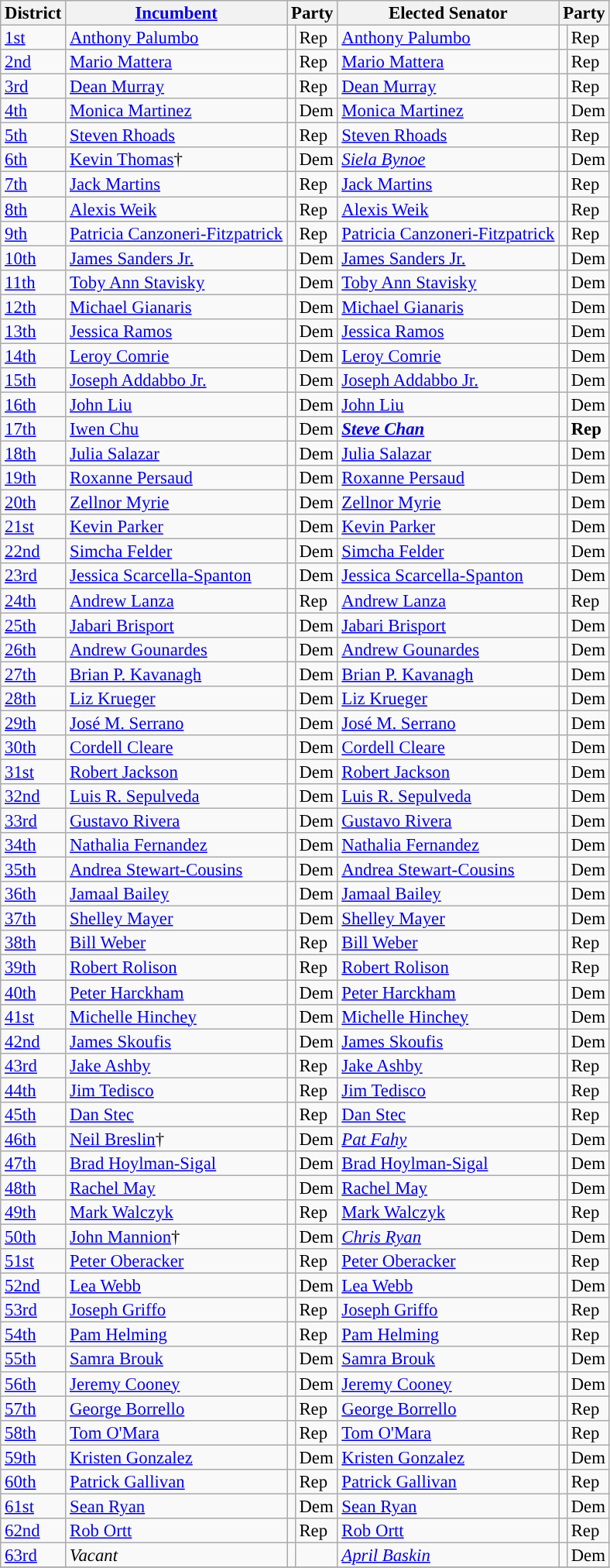<table class="sortable wikitable" style="font-size:95%;line-height:14px;">
<tr>
<th>District</th>
<th class="unsortable"><a href='#'>Incumbent</a></th>
<th colspan="2">Party</th>
<th class="unsortable">Elected Senator</th>
<th colspan="2">Party</th>
</tr>
<tr>
<td><a href='#'>1st</a></td>
<td><a href='#'>Anthony Palumbo</a></td>
<td style="background:"></td>
<td>Rep</td>
<td><a href='#'>Anthony Palumbo</a></td>
<td style="background:"></td>
<td>Rep</td>
</tr>
<tr>
<td><a href='#'>2nd</a></td>
<td><a href='#'>Mario Mattera</a></td>
<td style="background:"></td>
<td>Rep</td>
<td><a href='#'>Mario Mattera</a></td>
<td style="background:"></td>
<td>Rep</td>
</tr>
<tr>
<td><a href='#'>3rd</a></td>
<td><a href='#'>Dean Murray</a></td>
<td style="background:"></td>
<td>Rep</td>
<td><a href='#'>Dean Murray</a></td>
<td style="background:"></td>
<td>Rep</td>
</tr>
<tr>
<td><a href='#'>4th</a></td>
<td><a href='#'>Monica Martinez</a></td>
<td style="background:"></td>
<td>Dem</td>
<td><a href='#'>Monica Martinez</a></td>
<td style="background:"></td>
<td>Dem</td>
</tr>
<tr>
<td><a href='#'>5th</a></td>
<td><a href='#'>Steven Rhoads</a></td>
<td style="background:"></td>
<td>Rep</td>
<td><a href='#'>Steven Rhoads</a></td>
<td style="background:"></td>
<td>Rep</td>
</tr>
<tr>
<td><a href='#'>6th</a></td>
<td><a href='#'>Kevin Thomas</a>†</td>
<td style="background:"></td>
<td>Dem</td>
<td><em><a href='#'>Siela Bynoe</a></em></td>
<td style="background:"></td>
<td>Dem</td>
</tr>
<tr>
<td><a href='#'>7th</a></td>
<td><a href='#'>Jack Martins</a></td>
<td style="background:"></td>
<td>Rep</td>
<td><a href='#'>Jack Martins</a></td>
<td style="background:"></td>
<td>Rep</td>
</tr>
<tr>
<td><a href='#'>8th</a></td>
<td><a href='#'>Alexis Weik</a></td>
<td style="background:"></td>
<td>Rep</td>
<td><a href='#'>Alexis Weik</a></td>
<td style="background:"></td>
<td>Rep</td>
</tr>
<tr>
<td><a href='#'>9th</a></td>
<td><a href='#'>Patricia Canzoneri-Fitzpatrick</a></td>
<td style="background:"></td>
<td>Rep</td>
<td><a href='#'>Patricia Canzoneri-Fitzpatrick</a></td>
<td style="background:"></td>
<td>Rep</td>
</tr>
<tr>
<td><a href='#'>10th</a></td>
<td><a href='#'>James Sanders Jr.</a></td>
<td style="background:"></td>
<td>Dem</td>
<td><a href='#'>James Sanders Jr.</a></td>
<td style="background:"></td>
<td>Dem</td>
</tr>
<tr>
<td><a href='#'>11th</a></td>
<td><a href='#'>Toby Ann Stavisky</a></td>
<td style="background:"></td>
<td>Dem</td>
<td><a href='#'>Toby Ann Stavisky</a></td>
<td style="background:"></td>
<td>Dem</td>
</tr>
<tr>
<td><a href='#'>12th</a></td>
<td><a href='#'>Michael Gianaris</a></td>
<td style="background:"></td>
<td>Dem</td>
<td><a href='#'>Michael Gianaris</a></td>
<td style="background:"></td>
<td>Dem</td>
</tr>
<tr>
<td><a href='#'>13th</a></td>
<td><a href='#'>Jessica Ramos</a></td>
<td style="background:"></td>
<td>Dem</td>
<td><a href='#'>Jessica Ramos</a></td>
<td style="background:"></td>
<td>Dem</td>
</tr>
<tr>
<td><a href='#'>14th</a></td>
<td><a href='#'>Leroy Comrie</a></td>
<td style="background:"></td>
<td>Dem</td>
<td><a href='#'>Leroy Comrie</a></td>
<td style="background:"></td>
<td>Dem</td>
</tr>
<tr>
<td><a href='#'>15th</a></td>
<td><a href='#'>Joseph Addabbo Jr.</a></td>
<td style="background:"></td>
<td>Dem</td>
<td><a href='#'>Joseph Addabbo Jr.</a></td>
<td style="background:"></td>
<td>Dem</td>
</tr>
<tr>
<td><a href='#'>16th</a></td>
<td><a href='#'>John Liu</a></td>
<td style="background:"></td>
<td>Dem</td>
<td><a href='#'>John Liu</a></td>
<td style="background:"></td>
<td>Dem</td>
</tr>
<tr>
<td><a href='#'>17th</a></td>
<td><a href='#'>Iwen Chu</a></td>
<td style="background:"></td>
<td>Dem</td>
<td><strong><em><a href='#'>Steve Chan</a></em></strong></td>
<td style="background:"></td>
<td><strong>Rep</strong></td>
</tr>
<tr>
<td><a href='#'>18th</a></td>
<td><a href='#'>Julia Salazar</a></td>
<td style="background:"></td>
<td>Dem</td>
<td><a href='#'>Julia Salazar</a></td>
<td style="background:"></td>
<td>Dem</td>
</tr>
<tr>
<td><a href='#'>19th</a></td>
<td><a href='#'>Roxanne Persaud</a></td>
<td style="background:"></td>
<td>Dem</td>
<td><a href='#'>Roxanne Persaud</a></td>
<td style="background:"></td>
<td>Dem</td>
</tr>
<tr>
<td><a href='#'>20th</a></td>
<td><a href='#'>Zellnor Myrie</a></td>
<td style="background:"></td>
<td>Dem</td>
<td><a href='#'>Zellnor Myrie</a></td>
<td style="background:"></td>
<td>Dem</td>
</tr>
<tr>
<td><a href='#'>21st</a></td>
<td><a href='#'>Kevin Parker</a></td>
<td style="background:"></td>
<td>Dem</td>
<td><a href='#'>Kevin Parker</a></td>
<td style="background:"></td>
<td>Dem</td>
</tr>
<tr>
<td><a href='#'>22nd</a></td>
<td><a href='#'>Simcha Felder</a></td>
<td style="background:"></td>
<td>Dem</td>
<td><a href='#'>Simcha Felder</a></td>
<td style="background:"></td>
<td>Dem</td>
</tr>
<tr>
<td><a href='#'>23rd</a></td>
<td><a href='#'>Jessica Scarcella-Spanton</a></td>
<td style="background:"></td>
<td>Dem</td>
<td><a href='#'>Jessica Scarcella-Spanton</a></td>
<td style="background:"></td>
<td>Dem</td>
</tr>
<tr>
<td><a href='#'>24th</a></td>
<td><a href='#'>Andrew Lanza</a></td>
<td style="background:"></td>
<td>Rep</td>
<td><a href='#'>Andrew Lanza</a></td>
<td style="background:"></td>
<td>Rep</td>
</tr>
<tr>
<td><a href='#'>25th</a></td>
<td><a href='#'>Jabari Brisport</a></td>
<td style="background:"></td>
<td>Dem</td>
<td><a href='#'>Jabari Brisport</a></td>
<td style="background:"></td>
<td>Dem</td>
</tr>
<tr>
<td><a href='#'>26th</a></td>
<td><a href='#'>Andrew Gounardes</a></td>
<td style="background:"></td>
<td>Dem</td>
<td><a href='#'>Andrew Gounardes</a></td>
<td style="background:"></td>
<td>Dem</td>
</tr>
<tr>
<td><a href='#'>27th</a></td>
<td><a href='#'>Brian P. Kavanagh</a></td>
<td style="background:"></td>
<td>Dem</td>
<td><a href='#'>Brian P. Kavanagh</a></td>
<td style="background:"></td>
<td>Dem</td>
</tr>
<tr>
<td><a href='#'>28th</a></td>
<td><a href='#'>Liz Krueger</a></td>
<td style="background:"></td>
<td>Dem</td>
<td><a href='#'>Liz Krueger</a></td>
<td style="background:"></td>
<td>Dem</td>
</tr>
<tr>
<td><a href='#'>29th</a></td>
<td><a href='#'>José M. Serrano</a></td>
<td style="background:"></td>
<td>Dem</td>
<td><a href='#'>José M. Serrano</a></td>
<td style="background:"></td>
<td>Dem</td>
</tr>
<tr>
<td><a href='#'>30th</a></td>
<td><a href='#'>Cordell Cleare</a></td>
<td style="background:"></td>
<td>Dem</td>
<td><a href='#'>Cordell Cleare</a></td>
<td style="background:"></td>
<td>Dem</td>
</tr>
<tr>
<td><a href='#'>31st</a></td>
<td><a href='#'>Robert Jackson</a></td>
<td style="background:"></td>
<td>Dem</td>
<td><a href='#'>Robert Jackson</a></td>
<td style="background:"></td>
<td>Dem</td>
</tr>
<tr>
<td><a href='#'>32nd</a></td>
<td><a href='#'>Luis R. Sepulveda</a></td>
<td style="background:"></td>
<td>Dem</td>
<td><a href='#'>Luis R. Sepulveda</a></td>
<td style="background:"></td>
<td>Dem</td>
</tr>
<tr>
<td><a href='#'>33rd</a></td>
<td><a href='#'>Gustavo Rivera</a></td>
<td style="background:"></td>
<td>Dem</td>
<td><a href='#'>Gustavo Rivera</a></td>
<td style="background:"></td>
<td>Dem</td>
</tr>
<tr>
<td><a href='#'>34th</a></td>
<td><a href='#'>Nathalia Fernandez</a></td>
<td style="background:"></td>
<td>Dem</td>
<td><a href='#'>Nathalia Fernandez</a></td>
<td style="background:"></td>
<td>Dem</td>
</tr>
<tr>
<td><a href='#'>35th</a></td>
<td><a href='#'>Andrea Stewart-Cousins</a></td>
<td style="background:"></td>
<td>Dem</td>
<td><a href='#'>Andrea Stewart-Cousins</a></td>
<td style="background:"></td>
<td>Dem</td>
</tr>
<tr>
<td><a href='#'>36th</a></td>
<td><a href='#'>Jamaal Bailey</a></td>
<td style="background:"></td>
<td>Dem</td>
<td><a href='#'>Jamaal Bailey</a></td>
<td style="background:"></td>
<td>Dem</td>
</tr>
<tr>
<td><a href='#'>37th</a></td>
<td><a href='#'>Shelley Mayer</a></td>
<td style="background:"></td>
<td>Dem</td>
<td><a href='#'>Shelley Mayer</a></td>
<td style="background:"></td>
<td>Dem</td>
</tr>
<tr>
<td><a href='#'>38th</a></td>
<td><a href='#'>Bill Weber</a></td>
<td style="background:"></td>
<td>Rep</td>
<td><a href='#'>Bill Weber</a></td>
<td style="background:"></td>
<td>Rep</td>
</tr>
<tr>
<td><a href='#'>39th</a></td>
<td><a href='#'>Robert Rolison</a></td>
<td style="background:"></td>
<td>Rep</td>
<td><a href='#'>Robert Rolison</a></td>
<td style="background:"></td>
<td>Rep</td>
</tr>
<tr>
<td><a href='#'>40th</a></td>
<td><a href='#'>Peter Harckham</a></td>
<td style="background:"></td>
<td>Dem</td>
<td><a href='#'>Peter Harckham</a></td>
<td style="background:"></td>
<td>Dem</td>
</tr>
<tr>
<td><a href='#'>41st</a></td>
<td><a href='#'>Michelle Hinchey</a></td>
<td style="background:"></td>
<td>Dem</td>
<td><a href='#'>Michelle Hinchey</a></td>
<td style="background:"></td>
<td>Dem</td>
</tr>
<tr>
<td><a href='#'>42nd</a></td>
<td><a href='#'>James Skoufis</a></td>
<td style="background:"></td>
<td>Dem</td>
<td><a href='#'>James Skoufis</a></td>
<td style="background:"></td>
<td>Dem</td>
</tr>
<tr>
<td><a href='#'>43rd</a></td>
<td><a href='#'>Jake Ashby</a></td>
<td style="background:"></td>
<td>Rep</td>
<td><a href='#'>Jake Ashby</a></td>
<td style="background:"></td>
<td>Rep</td>
</tr>
<tr>
<td><a href='#'>44th</a></td>
<td><a href='#'>Jim Tedisco</a></td>
<td style="background:"></td>
<td>Rep</td>
<td><a href='#'>Jim Tedisco</a></td>
<td style="background:"></td>
<td>Rep</td>
</tr>
<tr>
<td><a href='#'>45th</a></td>
<td><a href='#'>Dan Stec</a></td>
<td style="background:"></td>
<td>Rep</td>
<td><a href='#'>Dan Stec</a></td>
<td style="background:"></td>
<td>Rep</td>
</tr>
<tr>
<td><a href='#'>46th</a></td>
<td><a href='#'>Neil Breslin</a>†</td>
<td style="background:"></td>
<td>Dem</td>
<td><em><a href='#'>Pat Fahy</a></em></td>
<td style="background:"></td>
<td>Dem</td>
</tr>
<tr>
<td><a href='#'>47th</a></td>
<td><a href='#'>Brad Hoylman-Sigal</a></td>
<td style="background:"></td>
<td>Dem</td>
<td><a href='#'>Brad Hoylman-Sigal</a></td>
<td style="background:"></td>
<td>Dem</td>
</tr>
<tr>
<td><a href='#'>48th</a></td>
<td><a href='#'>Rachel May</a></td>
<td style="background:"></td>
<td>Dem</td>
<td><a href='#'>Rachel May</a></td>
<td style="background:"></td>
<td>Dem</td>
</tr>
<tr>
<td><a href='#'>49th</a></td>
<td><a href='#'>Mark Walczyk</a></td>
<td style="background:"></td>
<td>Rep</td>
<td><a href='#'>Mark Walczyk</a></td>
<td style="background:"></td>
<td>Rep</td>
</tr>
<tr>
<td><a href='#'>50th</a></td>
<td><a href='#'>John Mannion</a>†</td>
<td style="background:"></td>
<td>Dem</td>
<td><em><a href='#'>Chris Ryan</a></em></td>
<td style="background:"></td>
<td>Dem</td>
</tr>
<tr>
<td><a href='#'>51st</a></td>
<td><a href='#'>Peter Oberacker</a></td>
<td style="background:"></td>
<td>Rep</td>
<td><a href='#'>Peter Oberacker</a></td>
<td style="background:"></td>
<td>Rep</td>
</tr>
<tr>
<td><a href='#'>52nd</a></td>
<td><a href='#'>Lea Webb</a></td>
<td style="background:"></td>
<td>Dem</td>
<td><a href='#'>Lea Webb</a></td>
<td style="background:"></td>
<td>Dem</td>
</tr>
<tr>
<td><a href='#'>53rd</a></td>
<td><a href='#'>Joseph Griffo</a></td>
<td style="background:"></td>
<td>Rep</td>
<td><a href='#'>Joseph Griffo</a></td>
<td style="background:"></td>
<td>Rep</td>
</tr>
<tr>
<td><a href='#'>54th</a></td>
<td><a href='#'>Pam Helming</a></td>
<td style="background:"></td>
<td>Rep</td>
<td><a href='#'>Pam Helming</a></td>
<td style="background:"></td>
<td>Rep</td>
</tr>
<tr>
<td><a href='#'>55th</a></td>
<td><a href='#'>Samra Brouk</a></td>
<td style="background:"></td>
<td>Dem</td>
<td><a href='#'>Samra Brouk</a></td>
<td style="background:"></td>
<td>Dem</td>
</tr>
<tr>
<td><a href='#'>56th</a></td>
<td><a href='#'>Jeremy Cooney</a></td>
<td style="background:"></td>
<td>Dem</td>
<td><a href='#'>Jeremy Cooney</a></td>
<td style="background:"></td>
<td>Dem</td>
</tr>
<tr>
<td><a href='#'>57th</a></td>
<td><a href='#'>George Borrello</a></td>
<td style="background:"></td>
<td>Rep</td>
<td><a href='#'>George Borrello</a></td>
<td style="background:"></td>
<td>Rep</td>
</tr>
<tr>
<td><a href='#'>58th</a></td>
<td><a href='#'>Tom O'Mara</a></td>
<td style="background:"></td>
<td>Rep</td>
<td><a href='#'>Tom O'Mara</a></td>
<td style="background:"></td>
<td>Rep</td>
</tr>
<tr>
<td><a href='#'>59th</a></td>
<td><a href='#'>Kristen Gonzalez</a></td>
<td style="background:"></td>
<td>Dem</td>
<td><a href='#'>Kristen Gonzalez</a></td>
<td style="background:"></td>
<td>Dem</td>
</tr>
<tr>
<td><a href='#'>60th</a></td>
<td><a href='#'>Patrick Gallivan</a></td>
<td style="background:"></td>
<td>Rep</td>
<td><a href='#'>Patrick Gallivan</a></td>
<td style="background:"></td>
<td>Rep</td>
</tr>
<tr>
<td><a href='#'>61st</a></td>
<td><a href='#'>Sean Ryan</a></td>
<td style="background:"></td>
<td>Dem</td>
<td><a href='#'>Sean Ryan</a></td>
<td style="background:"></td>
<td>Dem</td>
</tr>
<tr>
<td><a href='#'>62nd</a></td>
<td><a href='#'>Rob Ortt</a></td>
<td style="background:"></td>
<td>Rep</td>
<td><a href='#'>Rob Ortt</a></td>
<td style="background:"></td>
<td>Rep</td>
</tr>
<tr>
<td><a href='#'>63rd</a></td>
<td><em>Vacant</em></td>
<td></td>
<td></td>
<td><em><a href='#'>April Baskin</a></em></td>
<td style="background:"></td>
<td>Dem</td>
</tr>
<tr>
</tr>
</table>
